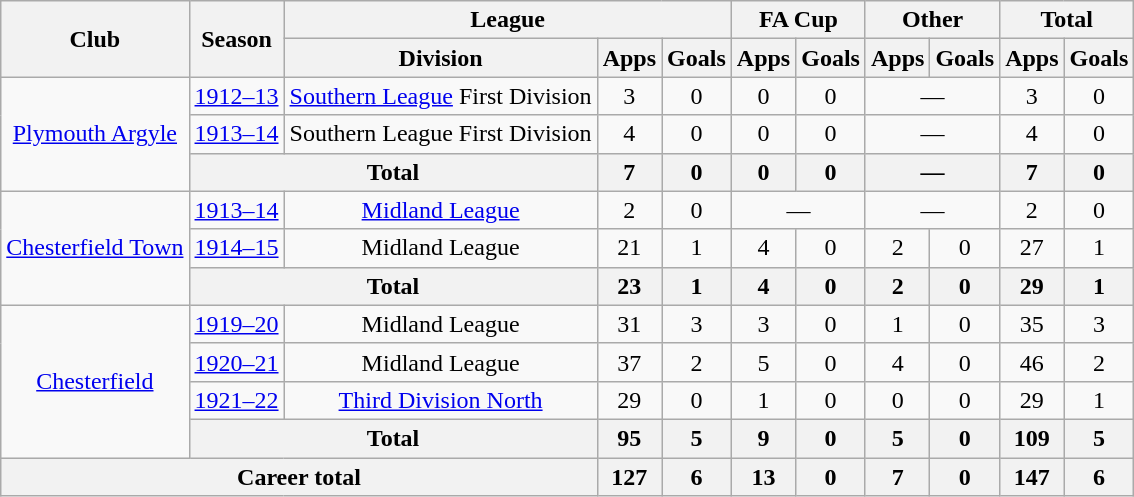<table class="wikitable" style="text-align: center;">
<tr>
<th rowspan="2">Club</th>
<th rowspan="2">Season</th>
<th colspan="3">League</th>
<th colspan="2">FA Cup</th>
<th colspan="2">Other</th>
<th colspan="2">Total</th>
</tr>
<tr>
<th>Division</th>
<th>Apps</th>
<th>Goals</th>
<th>Apps</th>
<th>Goals</th>
<th>Apps</th>
<th>Goals</th>
<th>Apps</th>
<th>Goals</th>
</tr>
<tr>
<td rowspan="3"><a href='#'>Plymouth Argyle</a></td>
<td><a href='#'>1912–13</a></td>
<td><a href='#'>Southern League</a> First Division</td>
<td>3</td>
<td>0</td>
<td>0</td>
<td>0</td>
<td colspan="2">—</td>
<td>3</td>
<td>0</td>
</tr>
<tr>
<td><a href='#'>1913–14</a></td>
<td>Southern League First Division</td>
<td>4</td>
<td>0</td>
<td>0</td>
<td>0</td>
<td colspan="2">—</td>
<td>4</td>
<td>0</td>
</tr>
<tr>
<th colspan="2">Total</th>
<th>7</th>
<th>0</th>
<th>0</th>
<th>0</th>
<th colspan="2">—</th>
<th>7</th>
<th>0</th>
</tr>
<tr>
<td rowspan="3"><a href='#'>Chesterfield Town</a></td>
<td><a href='#'>1913–14</a></td>
<td><a href='#'>Midland League</a></td>
<td>2</td>
<td>0</td>
<td colspan="2">—</td>
<td colspan="2">—</td>
<td>2</td>
<td>0</td>
</tr>
<tr>
<td><a href='#'>1914–15</a></td>
<td>Midland League</td>
<td>21</td>
<td>1</td>
<td>4</td>
<td>0</td>
<td>2</td>
<td>0</td>
<td>27</td>
<td>1</td>
</tr>
<tr>
<th colspan="2">Total</th>
<th>23</th>
<th>1</th>
<th>4</th>
<th>0</th>
<th>2</th>
<th>0</th>
<th>29</th>
<th>1</th>
</tr>
<tr>
<td rowspan="4"><a href='#'>Chesterfield</a></td>
<td><a href='#'>1919–20</a></td>
<td>Midland League</td>
<td>31</td>
<td>3</td>
<td>3</td>
<td>0</td>
<td>1</td>
<td>0</td>
<td>35</td>
<td>3</td>
</tr>
<tr>
<td><a href='#'>1920–21</a></td>
<td>Midland League</td>
<td>37</td>
<td>2</td>
<td>5</td>
<td>0</td>
<td>4</td>
<td>0</td>
<td>46</td>
<td>2</td>
</tr>
<tr>
<td><a href='#'>1921–22</a></td>
<td><a href='#'>Third Division North</a></td>
<td>29</td>
<td>0</td>
<td>1</td>
<td>0</td>
<td>0</td>
<td>0</td>
<td>29</td>
<td>1</td>
</tr>
<tr>
<th colspan="2">Total</th>
<th>95</th>
<th>5</th>
<th>9</th>
<th>0</th>
<th>5</th>
<th>0</th>
<th>109</th>
<th>5</th>
</tr>
<tr>
<th colspan="3">Career total</th>
<th>127</th>
<th>6</th>
<th>13</th>
<th>0</th>
<th>7</th>
<th>0</th>
<th>147</th>
<th>6</th>
</tr>
</table>
